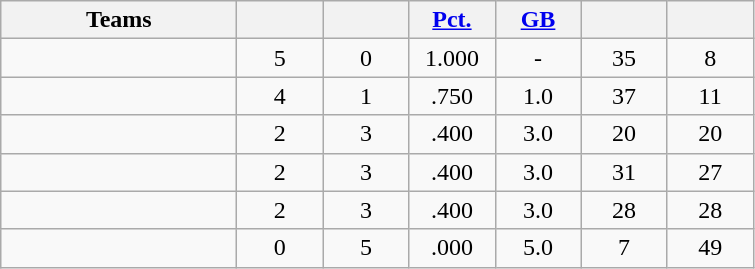<table class="wikitable" style="text-align:center;">
<tr>
<th width=150px>Teams</th>
<th width=50px></th>
<th width=50px></th>
<th width=50px><a href='#'>Pct.</a></th>
<th width=50px><a href='#'>GB</a></th>
<th width=50px></th>
<th width=50px></th>
</tr>
<tr style="background-color:">
<td align=left></td>
<td>5</td>
<td>0</td>
<td>1.000</td>
<td>-</td>
<td>35</td>
<td>8</td>
</tr>
<tr style="background-color:">
<td align=left></td>
<td>4</td>
<td>1</td>
<td>.750</td>
<td>1.0</td>
<td>37</td>
<td>11</td>
</tr>
<tr style="background-color:">
<td align=left></td>
<td>2</td>
<td>3</td>
<td>.400</td>
<td>3.0</td>
<td>20</td>
<td>20</td>
</tr>
<tr style="background-color:">
<td align=left></td>
<td>2</td>
<td>3</td>
<td>.400</td>
<td>3.0</td>
<td>31</td>
<td>27</td>
</tr>
<tr style="background-color:">
<td align=left></td>
<td>2</td>
<td>3</td>
<td>.400</td>
<td>3.0</td>
<td>28</td>
<td>28</td>
</tr>
<tr style="background-color:">
<td align=left></td>
<td>0</td>
<td>5</td>
<td>.000</td>
<td>5.0</td>
<td>7</td>
<td>49</td>
</tr>
</table>
